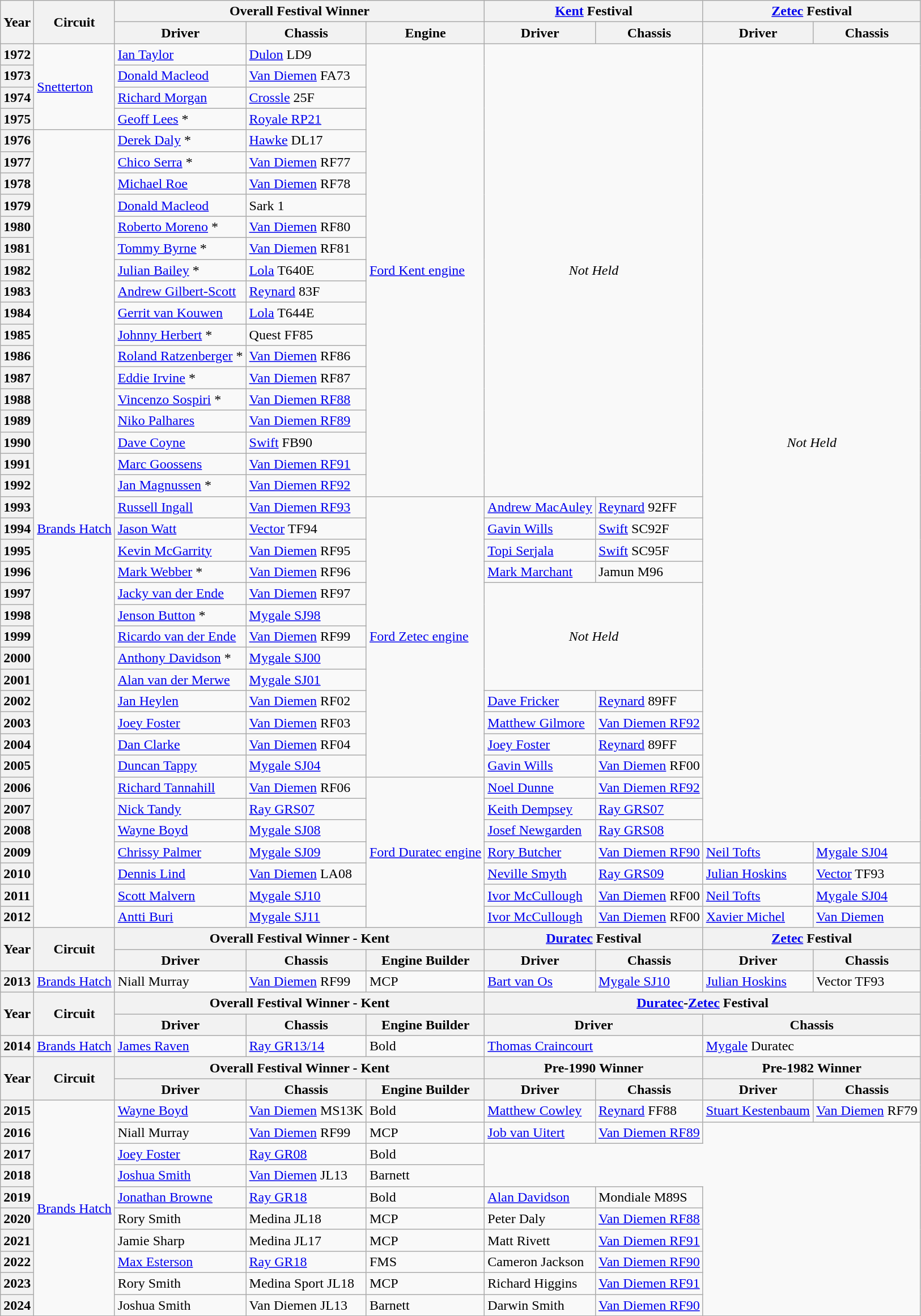<table class="wikitable">
<tr>
<th rowspan=2>Year</th>
<th rowspan=2>Circuit</th>
<th colspan=3>Overall Festival Winner</th>
<th colspan=2><a href='#'>Kent</a> Festival</th>
<th colspan=2><a href='#'>Zetec</a> Festival</th>
</tr>
<tr>
<th>Driver</th>
<th>Chassis</th>
<th>Engine</th>
<th>Driver</th>
<th>Chassis</th>
<th>Driver</th>
<th>Chassis</th>
</tr>
<tr>
<th>1972</th>
<td rowspan=4><a href='#'>Snetterton</a></td>
<td> <a href='#'>Ian Taylor</a></td>
<td><a href='#'>Dulon</a> LD9</td>
<td rowspan=21><a href='#'>Ford Kent engine</a></td>
<td rowspan=21 colspan=2 align=center><em>Not Held</em></td>
<td rowspan=37 colspan=2 align=center><em>Not Held</em></td>
</tr>
<tr>
<th>1973</th>
<td> <a href='#'>Donald Macleod</a></td>
<td><a href='#'>Van Diemen</a> FA73</td>
</tr>
<tr>
<th>1974</th>
<td> <a href='#'>Richard Morgan</a></td>
<td><a href='#'>Crossle</a> 25F</td>
</tr>
<tr>
<th>1975</th>
<td> <a href='#'>Geoff Lees</a> *</td>
<td><a href='#'>Royale RP21</a></td>
</tr>
<tr>
<th>1976</th>
<td rowspan=37><a href='#'>Brands Hatch</a></td>
<td> <a href='#'>Derek Daly</a> *</td>
<td><a href='#'>Hawke</a> DL17</td>
</tr>
<tr>
<th>1977</th>
<td> <a href='#'>Chico Serra</a> *</td>
<td><a href='#'>Van Diemen</a> RF77</td>
</tr>
<tr>
<th>1978</th>
<td> <a href='#'>Michael Roe</a></td>
<td><a href='#'>Van Diemen</a> RF78</td>
</tr>
<tr>
<th>1979</th>
<td> <a href='#'>Donald Macleod</a></td>
<td>Sark 1</td>
</tr>
<tr>
<th>1980</th>
<td> <a href='#'>Roberto Moreno</a> *</td>
<td><a href='#'>Van Diemen</a> RF80</td>
</tr>
<tr>
<th>1981</th>
<td> <a href='#'>Tommy Byrne</a> *</td>
<td><a href='#'>Van Diemen</a> RF81</td>
</tr>
<tr>
<th>1982</th>
<td> <a href='#'>Julian Bailey</a> *</td>
<td><a href='#'>Lola</a> T640E</td>
</tr>
<tr>
<th>1983</th>
<td> <a href='#'>Andrew Gilbert-Scott</a></td>
<td><a href='#'>Reynard</a> 83F</td>
</tr>
<tr>
<th>1984</th>
<td> <a href='#'>Gerrit van Kouwen</a></td>
<td><a href='#'>Lola</a> T644E</td>
</tr>
<tr>
<th>1985</th>
<td> <a href='#'>Johnny Herbert</a> *</td>
<td>Quest FF85</td>
</tr>
<tr>
<th>1986</th>
<td> <a href='#'>Roland Ratzenberger</a> *</td>
<td><a href='#'>Van Diemen</a> RF86</td>
</tr>
<tr>
<th>1987</th>
<td> <a href='#'>Eddie Irvine</a> *</td>
<td><a href='#'>Van Diemen</a> RF87</td>
</tr>
<tr>
<th>1988</th>
<td> <a href='#'>Vincenzo Sospiri</a> *</td>
<td><a href='#'>Van Diemen RF88</a></td>
</tr>
<tr>
<th>1989</th>
<td> <a href='#'>Niko Palhares</a></td>
<td><a href='#'>Van Diemen RF89</a></td>
</tr>
<tr>
<th>1990</th>
<td> <a href='#'>Dave Coyne</a></td>
<td><a href='#'>Swift</a> FB90</td>
</tr>
<tr>
<th>1991</th>
<td> <a href='#'>Marc Goossens</a></td>
<td><a href='#'>Van Diemen RF91</a></td>
</tr>
<tr>
<th>1992</th>
<td> <a href='#'>Jan Magnussen</a> *</td>
<td><a href='#'>Van Diemen RF92</a></td>
</tr>
<tr>
<th>1993</th>
<td> <a href='#'>Russell Ingall</a></td>
<td><a href='#'>Van Diemen RF93</a></td>
<td rowspan=13><a href='#'>Ford Zetec engine</a></td>
<td> <a href='#'>Andrew MacAuley</a></td>
<td><a href='#'>Reynard</a> 92FF</td>
</tr>
<tr>
<th>1994</th>
<td> <a href='#'>Jason Watt</a></td>
<td><a href='#'>Vector</a> TF94</td>
<td> <a href='#'>Gavin Wills</a></td>
<td><a href='#'>Swift</a> SC92F</td>
</tr>
<tr>
<th>1995</th>
<td> <a href='#'>Kevin McGarrity</a></td>
<td><a href='#'>Van Diemen</a> RF95</td>
<td> <a href='#'>Topi Serjala</a></td>
<td><a href='#'>Swift</a> SC95F</td>
</tr>
<tr>
<th>1996</th>
<td> <a href='#'>Mark Webber</a> *</td>
<td><a href='#'>Van Diemen</a> RF96</td>
<td> <a href='#'>Mark Marchant</a></td>
<td>Jamun M96</td>
</tr>
<tr>
<th>1997</th>
<td> <a href='#'>Jacky van der Ende</a></td>
<td><a href='#'>Van Diemen</a> RF97</td>
<td rowspan=5 colspan=2 align=center><em>Not Held</em></td>
</tr>
<tr>
<th>1998</th>
<td> <a href='#'>Jenson Button</a> *</td>
<td><a href='#'>Mygale SJ98</a></td>
</tr>
<tr>
<th>1999</th>
<td> <a href='#'>Ricardo van der Ende</a></td>
<td><a href='#'>Van Diemen</a> RF99</td>
</tr>
<tr>
<th>2000</th>
<td> <a href='#'>Anthony Davidson</a> *</td>
<td><a href='#'>Mygale SJ00</a></td>
</tr>
<tr>
<th>2001</th>
<td> <a href='#'>Alan van der Merwe</a></td>
<td><a href='#'>Mygale SJ01</a></td>
</tr>
<tr>
<th>2002</th>
<td> <a href='#'>Jan Heylen</a></td>
<td><a href='#'>Van Diemen</a> RF02</td>
<td> <a href='#'>Dave Fricker</a></td>
<td><a href='#'>Reynard</a> 89FF</td>
</tr>
<tr>
<th>2003</th>
<td> <a href='#'>Joey Foster</a></td>
<td><a href='#'>Van Diemen</a> RF03</td>
<td> <a href='#'>Matthew Gilmore</a></td>
<td><a href='#'>Van Diemen RF92</a></td>
</tr>
<tr>
<th>2004</th>
<td> <a href='#'>Dan Clarke</a></td>
<td><a href='#'>Van Diemen</a> RF04</td>
<td> <a href='#'>Joey Foster</a></td>
<td><a href='#'>Reynard</a> 89FF</td>
</tr>
<tr>
<th>2005</th>
<td> <a href='#'>Duncan Tappy</a></td>
<td><a href='#'>Mygale SJ04</a></td>
<td> <a href='#'>Gavin Wills</a></td>
<td><a href='#'>Van Diemen</a> RF00</td>
</tr>
<tr>
<th>2006</th>
<td> <a href='#'>Richard Tannahill</a></td>
<td><a href='#'>Van Diemen</a> RF06</td>
<td rowspan=7><a href='#'>Ford Duratec engine</a></td>
<td> <a href='#'>Noel Dunne</a></td>
<td><a href='#'>Van Diemen RF92</a></td>
</tr>
<tr>
<th>2007</th>
<td> <a href='#'>Nick Tandy</a></td>
<td><a href='#'>Ray GRS07</a></td>
<td> <a href='#'>Keith Dempsey</a></td>
<td><a href='#'>Ray GRS07</a></td>
</tr>
<tr>
<th>2008</th>
<td> <a href='#'>Wayne Boyd</a></td>
<td><a href='#'>Mygale SJ08</a></td>
<td> <a href='#'>Josef Newgarden</a></td>
<td><a href='#'>Ray GRS08</a></td>
</tr>
<tr>
<th>2009</th>
<td> <a href='#'>Chrissy Palmer</a></td>
<td><a href='#'>Mygale SJ09</a></td>
<td> <a href='#'>Rory Butcher</a></td>
<td><a href='#'>Van Diemen RF90</a></td>
<td> <a href='#'>Neil Tofts</a></td>
<td><a href='#'>Mygale SJ04</a></td>
</tr>
<tr>
<th>2010</th>
<td> <a href='#'>Dennis Lind</a></td>
<td><a href='#'>Van Diemen</a> LA08</td>
<td> <a href='#'>Neville Smyth</a></td>
<td><a href='#'>Ray GRS09</a></td>
<td> <a href='#'>Julian Hoskins</a></td>
<td><a href='#'>Vector</a> TF93</td>
</tr>
<tr>
<th>2011</th>
<td> <a href='#'>Scott Malvern</a></td>
<td><a href='#'>Mygale SJ10</a></td>
<td> <a href='#'>Ivor McCullough</a></td>
<td><a href='#'>Van Diemen</a> RF00</td>
<td> <a href='#'>Neil Tofts</a></td>
<td><a href='#'>Mygale SJ04</a></td>
</tr>
<tr>
<th>2012</th>
<td> <a href='#'>Antti Buri</a></td>
<td><a href='#'>Mygale SJ11</a></td>
<td> <a href='#'>Ivor McCullough</a></td>
<td><a href='#'>Van Diemen</a> RF00</td>
<td> <a href='#'>Xavier Michel</a></td>
<td><a href='#'>Van Diemen</a></td>
</tr>
<tr>
<th rowspan=2>Year</th>
<th rowspan=2>Circuit</th>
<th colspan=3>Overall Festival Winner - Kent</th>
<th colspan=2><a href='#'>Duratec</a> Festival</th>
<th colspan=2><a href='#'>Zetec</a> Festival</th>
</tr>
<tr>
<th>Driver</th>
<th>Chassis</th>
<th>Engine Builder</th>
<th>Driver</th>
<th>Chassis</th>
<th>Driver</th>
<th>Chassis</th>
</tr>
<tr>
<th>2013</th>
<td><a href='#'>Brands Hatch</a></td>
<td> Niall Murray</td>
<td><a href='#'>Van Diemen</a> RF99</td>
<td>MCP</td>
<td> <a href='#'>Bart van Os</a></td>
<td><a href='#'>Mygale SJ10</a></td>
<td> <a href='#'>Julian Hoskins</a></td>
<td>Vector TF93</td>
</tr>
<tr>
<th rowspan=2>Year</th>
<th rowspan=2>Circuit</th>
<th colspan=3>Overall Festival Winner - Kent</th>
<th colspan=4><a href='#'>Duratec</a>-<a href='#'>Zetec</a> Festival</th>
</tr>
<tr>
<th>Driver</th>
<th>Chassis</th>
<th>Engine Builder</th>
<th colspan=2>Driver</th>
<th colspan=2>Chassis</th>
</tr>
<tr>
<th>2014</th>
<td><a href='#'>Brands Hatch</a></td>
<td> <a href='#'>James Raven</a></td>
<td><a href='#'>Ray GR13/14</a></td>
<td>Bold</td>
<td colspan=2> <a href='#'>Thomas Craincourt</a></td>
<td colspan=2><a href='#'>Mygale</a> Duratec</td>
</tr>
<tr>
<th rowspan=2>Year</th>
<th rowspan=2>Circuit</th>
<th colspan=3>Overall Festival Winner - Kent</th>
<th colspan=2>Pre-1990 Winner</th>
<th colspan=2>Pre-1982 Winner</th>
</tr>
<tr>
<th>Driver</th>
<th>Chassis</th>
<th>Engine Builder</th>
<th>Driver</th>
<th>Chassis</th>
<th>Driver</th>
<th>Chassis</th>
</tr>
<tr>
<th>2015</th>
<td rowspan="10"><a href='#'>Brands Hatch</a></td>
<td> <a href='#'>Wayne Boyd</a></td>
<td><a href='#'>Van Diemen</a> MS13K</td>
<td>Bold</td>
<td> <a href='#'>Matthew Cowley</a></td>
<td><a href='#'>Reynard</a> FF88</td>
<td> <a href='#'>Stuart Kestenbaum</a></td>
<td><a href='#'>Van Diemen</a> RF79</td>
</tr>
<tr>
<th>2016</th>
<td> Niall Murray</td>
<td><a href='#'>Van Diemen</a> RF99</td>
<td>MCP</td>
<td> <a href='#'>Job van Uitert</a></td>
<td><a href='#'>Van Diemen RF89</a></td>
</tr>
<tr>
<th>2017</th>
<td> <a href='#'>Joey Foster</a></td>
<td><a href='#'>Ray GR08</a></td>
<td>Bold</td>
</tr>
<tr>
<th>2018</th>
<td> <a href='#'>Joshua Smith</a></td>
<td><a href='#'>Van Diemen</a> JL13</td>
<td>Barnett</td>
</tr>
<tr>
<th>2019</th>
<td> <a href='#'>Jonathan Browne</a></td>
<td><a href='#'>Ray GR18</a></td>
<td>Bold</td>
<td> <a href='#'>Alan Davidson</a></td>
<td>Mondiale M89S</td>
</tr>
<tr>
<th>2020</th>
<td> Rory Smith</td>
<td>Medina JL18</td>
<td>MCP</td>
<td> Peter Daly</td>
<td><a href='#'>Van Diemen RF88</a></td>
</tr>
<tr>
<th>2021</th>
<td> Jamie Sharp</td>
<td>Medina JL17</td>
<td>MCP</td>
<td> Matt Rivett</td>
<td><a href='#'>Van Diemen RF91</a></td>
</tr>
<tr>
<th>2022</th>
<td> <a href='#'>Max Esterson</a></td>
<td><a href='#'>Ray GR18</a></td>
<td>FMS</td>
<td> Cameron Jackson</td>
<td><a href='#'>Van Diemen RF90</a></td>
</tr>
<tr>
<th>2023</th>
<td> Rory Smith</td>
<td>Medina Sport JL18</td>
<td>MCP</td>
<td> Richard Higgins</td>
<td><a href='#'>Van Diemen RF91</a></td>
</tr>
<tr>
<th>2024</th>
<td> Joshua Smith</td>
<td>Van Diemen JL13</td>
<td>Barnett</td>
<td> Darwin Smith</td>
<td><a href='#'>Van Diemen RF90</a></td>
</tr>
<tr>
</tr>
</table>
